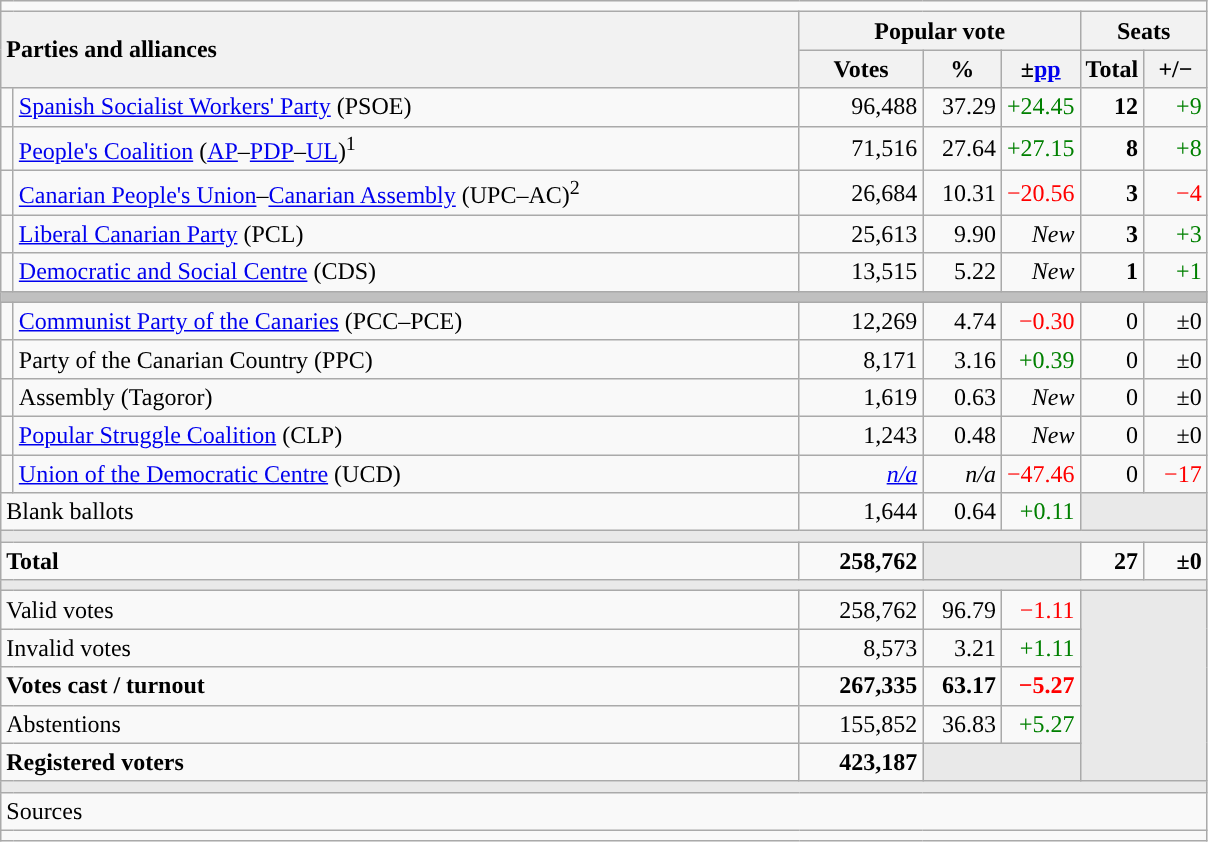<table class="wikitable" style="text-align:right;">
<tr>
<td colspan="7"></td>
</tr>
<tr>
<th style="text-align:left;" rowspan="2" colspan="2" width="525">Parties and alliances</th>
<th colspan="3">Popular vote</th>
<th colspan="2">Seats</th>
</tr>
<tr>
<th width="75">Votes</th>
<th width="45">%</th>
<th width="45">±<a href='#'>pp</a></th>
<th width="35">Total</th>
<th width="35">+/−</th>
</tr>
<tr>
<td width="1" style="color:inherit;background:"></td>
<td align="left"><a href='#'>Spanish Socialist Workers' Party</a> (PSOE)</td>
<td>96,488</td>
<td>37.29</td>
<td style="color:green;">+24.45</td>
<td><strong>12</strong></td>
<td style="color:green;">+9</td>
</tr>
<tr>
<td style="color:inherit;background:"></td>
<td align="left"><a href='#'>People's Coalition</a> (<a href='#'>AP</a>–<a href='#'>PDP</a>–<a href='#'>UL</a>)<sup>1</sup></td>
<td>71,516</td>
<td>27.64</td>
<td style="color:green;">+27.15</td>
<td><strong>8</strong></td>
<td style="color:green;">+8</td>
</tr>
<tr>
<td style="color:inherit;background:"></td>
<td align="left"><a href='#'>Canarian People's Union</a>–<a href='#'>Canarian Assembly</a> (UPC–AC)<sup>2</sup></td>
<td>26,684</td>
<td>10.31</td>
<td style="color:red;">−20.56</td>
<td><strong>3</strong></td>
<td style="color:red;">−4</td>
</tr>
<tr>
<td style="color:inherit;background:"></td>
<td align="left"><a href='#'>Liberal Canarian Party</a> (PCL)</td>
<td>25,613</td>
<td>9.90</td>
<td><em>New</em></td>
<td><strong>3</strong></td>
<td style="color:green;">+3</td>
</tr>
<tr>
<td style="color:inherit;background:"></td>
<td align="left"><a href='#'>Democratic and Social Centre</a> (CDS)</td>
<td>13,515</td>
<td>5.22</td>
<td><em>New</em></td>
<td><strong>1</strong></td>
<td style="color:green;">+1</td>
</tr>
<tr>
<td colspan="7" bgcolor="#C0C0C0"></td>
</tr>
<tr>
<td style="color:inherit;background:"></td>
<td align="left"><a href='#'>Communist Party of the Canaries</a> (PCC–PCE)</td>
<td>12,269</td>
<td>4.74</td>
<td style="color:red;">−0.30</td>
<td>0</td>
<td>±0</td>
</tr>
<tr>
<td style="color:inherit;background:"></td>
<td align="left">Party of the Canarian Country (PPC)</td>
<td>8,171</td>
<td>3.16</td>
<td style="color:green;">+0.39</td>
<td>0</td>
<td>±0</td>
</tr>
<tr>
<td style="color:inherit;background:"></td>
<td align="left">Assembly (Tagoror)</td>
<td>1,619</td>
<td>0.63</td>
<td><em>New</em></td>
<td>0</td>
<td>±0</td>
</tr>
<tr>
<td style="color:inherit;background:"></td>
<td align="left"><a href='#'>Popular Struggle Coalition</a> (CLP)</td>
<td>1,243</td>
<td>0.48</td>
<td><em>New</em></td>
<td>0</td>
<td>±0</td>
</tr>
<tr>
<td style="color:inherit;background:"></td>
<td align="left"><a href='#'>Union of the Democratic Centre</a> (UCD)</td>
<td><em><a href='#'>n/a</a></em></td>
<td><em>n/a</em></td>
<td style="color:red;">−47.46</td>
<td>0</td>
<td style="color:red;">−17</td>
</tr>
<tr>
<td align="left" colspan="2">Blank ballots</td>
<td>1,644</td>
<td>0.64</td>
<td style="color:green;">+0.11</td>
<td bgcolor="#E9E9E9" colspan="2"></td>
</tr>
<tr>
<td colspan="7" bgcolor="#E9E9E9"></td>
</tr>
<tr style="font-weight:bold;">
<td align="left" colspan="2">Total</td>
<td>258,762</td>
<td bgcolor="#E9E9E9" colspan="2"></td>
<td>27</td>
<td>±0</td>
</tr>
<tr>
<td colspan="7" bgcolor="#E9E9E9"></td>
</tr>
<tr>
<td align="left" colspan="2">Valid votes</td>
<td>258,762</td>
<td>96.79</td>
<td style="color:red;">−1.11</td>
<td bgcolor="#E9E9E9" colspan="2" rowspan="5"></td>
</tr>
<tr>
<td align="left" colspan="2">Invalid votes</td>
<td>8,573</td>
<td>3.21</td>
<td style="color:green;">+1.11</td>
</tr>
<tr style="font-weight:bold;">
<td align="left" colspan="2">Votes cast / turnout</td>
<td>267,335</td>
<td>63.17</td>
<td style="color:red;">−5.27</td>
</tr>
<tr>
<td align="left" colspan="2">Abstentions</td>
<td>155,852</td>
<td>36.83</td>
<td style="color:green;">+5.27</td>
</tr>
<tr style="font-weight:bold;">
<td align="left" colspan="2">Registered voters</td>
<td>423,187</td>
<td bgcolor="#E9E9E9" colspan="2"></td>
</tr>
<tr>
<td colspan="7" bgcolor="#E9E9E9"></td>
</tr>
<tr>
<td align="left" colspan="7">Sources</td>
</tr>
<tr>
<td colspan="7" style="text-align:left; max-width:790px;"></td>
</tr>
</table>
